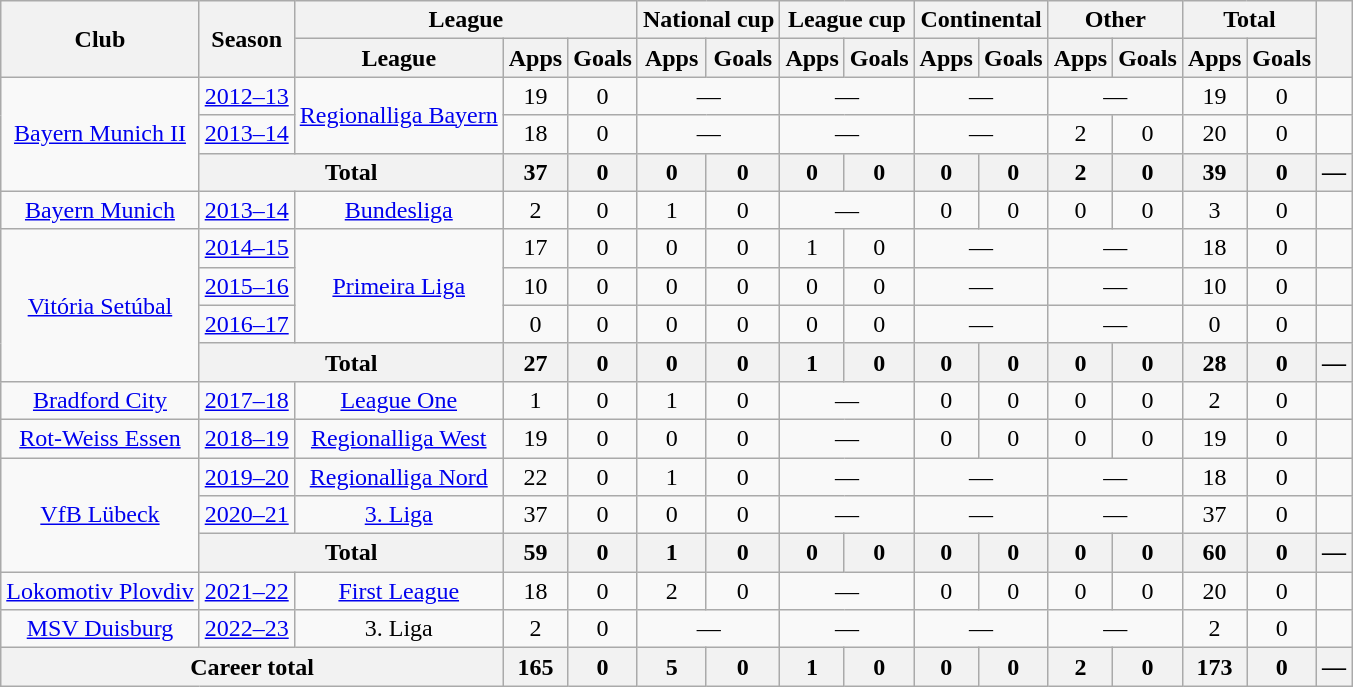<table class="wikitable" style="text-align:center">
<tr>
<th rowspan="2">Club</th>
<th rowspan="2">Season</th>
<th colspan="3">League</th>
<th colspan="2">National cup</th>
<th colspan="2">League cup</th>
<th colspan="2">Continental</th>
<th colspan="2">Other</th>
<th colspan="2">Total</th>
<th rowspan="2"></th>
</tr>
<tr>
<th>League</th>
<th>Apps</th>
<th>Goals</th>
<th>Apps</th>
<th>Goals</th>
<th>Apps</th>
<th>Goals</th>
<th>Apps</th>
<th>Goals</th>
<th>Apps</th>
<th>Goals</th>
<th>Apps</th>
<th>Goals</th>
</tr>
<tr>
<td rowspan="3"><a href='#'>Bayern Munich II</a></td>
<td><a href='#'>2012–13</a></td>
<td rowspan="2"><a href='#'>Regionalliga Bayern</a></td>
<td>19</td>
<td>0</td>
<td colspan="2">—</td>
<td colspan="2">—</td>
<td colspan="2">—</td>
<td colspan="2">—</td>
<td>19</td>
<td>0</td>
<td></td>
</tr>
<tr>
<td><a href='#'>2013–14</a></td>
<td>18</td>
<td>0</td>
<td colspan="2">—</td>
<td colspan="2">—</td>
<td colspan="2">—</td>
<td>2</td>
<td>0</td>
<td>20</td>
<td>0</td>
<td></td>
</tr>
<tr>
<th colspan="2">Total</th>
<th>37</th>
<th>0</th>
<th>0</th>
<th>0</th>
<th>0</th>
<th>0</th>
<th>0</th>
<th>0</th>
<th>2</th>
<th>0</th>
<th>39</th>
<th>0</th>
<th>—</th>
</tr>
<tr>
<td><a href='#'>Bayern Munich</a></td>
<td><a href='#'>2013–14</a></td>
<td><a href='#'>Bundesliga</a></td>
<td>2</td>
<td>0</td>
<td>1</td>
<td>0</td>
<td colspan="2">—</td>
<td>0</td>
<td>0</td>
<td>0</td>
<td>0</td>
<td>3</td>
<td>0</td>
<td></td>
</tr>
<tr>
<td rowspan="4"><a href='#'>Vitória Setúbal</a></td>
<td><a href='#'>2014–15</a></td>
<td rowspan="3"><a href='#'>Primeira Liga</a></td>
<td>17</td>
<td>0</td>
<td>0</td>
<td>0</td>
<td>1</td>
<td>0</td>
<td colspan="2">—</td>
<td colspan="2">—</td>
<td>18</td>
<td>0</td>
<td></td>
</tr>
<tr>
<td><a href='#'>2015–16</a></td>
<td>10</td>
<td>0</td>
<td>0</td>
<td>0</td>
<td>0</td>
<td>0</td>
<td colspan="2">—</td>
<td colspan="2">—</td>
<td>10</td>
<td>0</td>
<td></td>
</tr>
<tr>
<td><a href='#'>2016–17</a></td>
<td>0</td>
<td>0</td>
<td>0</td>
<td>0</td>
<td>0</td>
<td>0</td>
<td colspan="2">—</td>
<td colspan="2">—</td>
<td>0</td>
<td>0</td>
<td></td>
</tr>
<tr>
<th colspan="2">Total</th>
<th>27</th>
<th>0</th>
<th>0</th>
<th>0</th>
<th>1</th>
<th>0</th>
<th>0</th>
<th>0</th>
<th>0</th>
<th>0</th>
<th>28</th>
<th>0</th>
<th>—</th>
</tr>
<tr>
<td><a href='#'>Bradford City</a></td>
<td><a href='#'>2017–18</a></td>
<td><a href='#'>League One</a></td>
<td>1</td>
<td>0</td>
<td>1</td>
<td>0</td>
<td colspan="2">—</td>
<td>0</td>
<td>0</td>
<td>0</td>
<td>0</td>
<td>2</td>
<td>0</td>
<td></td>
</tr>
<tr>
<td><a href='#'>Rot-Weiss Essen</a></td>
<td><a href='#'>2018–19</a></td>
<td><a href='#'>Regionalliga West</a></td>
<td>19</td>
<td>0</td>
<td>0</td>
<td>0</td>
<td colspan="2">—</td>
<td>0</td>
<td>0</td>
<td>0</td>
<td>0</td>
<td>19</td>
<td>0</td>
<td></td>
</tr>
<tr>
<td rowspan="3"><a href='#'>VfB Lübeck</a></td>
<td><a href='#'>2019–20</a></td>
<td><a href='#'>Regionalliga Nord</a></td>
<td>22</td>
<td>0</td>
<td>1</td>
<td>0</td>
<td colspan="2">—</td>
<td colspan="2">—</td>
<td colspan="2">—</td>
<td>18</td>
<td>0</td>
<td></td>
</tr>
<tr>
<td><a href='#'>2020–21</a></td>
<td><a href='#'>3. Liga</a></td>
<td>37</td>
<td>0</td>
<td>0</td>
<td>0</td>
<td colspan="2">—</td>
<td colspan="2">—</td>
<td colspan="2">—</td>
<td>37</td>
<td>0</td>
<td></td>
</tr>
<tr>
<th colspan="2">Total</th>
<th>59</th>
<th>0</th>
<th>1</th>
<th>0</th>
<th>0</th>
<th>0</th>
<th>0</th>
<th>0</th>
<th>0</th>
<th>0</th>
<th>60</th>
<th>0</th>
<th>—</th>
</tr>
<tr>
<td><a href='#'>Lokomotiv Plovdiv</a></td>
<td><a href='#'>2021–22</a></td>
<td><a href='#'>First League</a></td>
<td>18</td>
<td>0</td>
<td>2</td>
<td>0</td>
<td colspan="2">—</td>
<td>0</td>
<td>0</td>
<td>0</td>
<td>0</td>
<td>20</td>
<td>0</td>
<td></td>
</tr>
<tr>
<td><a href='#'>MSV Duisburg</a></td>
<td><a href='#'>2022–23</a></td>
<td>3. Liga</td>
<td>2</td>
<td>0</td>
<td colspan="2">—</td>
<td colspan="2">—</td>
<td colspan="2">—</td>
<td colspan="2">—</td>
<td>2</td>
<td>0</td>
<td></td>
</tr>
<tr>
<th colspan="3">Career total</th>
<th>165</th>
<th>0</th>
<th>5</th>
<th>0</th>
<th>1</th>
<th>0</th>
<th>0</th>
<th>0</th>
<th>2</th>
<th>0</th>
<th>173</th>
<th>0</th>
<th>—</th>
</tr>
</table>
